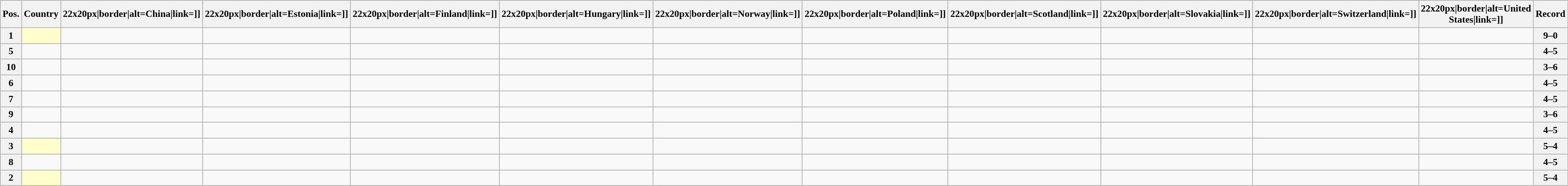<table class="wikitable sortable nowrap" style="text-align:center; font-size:0.9em">
<tr>
<th>Pos.</th>
<th>Country</th>
<th [[Image:>22x20px|border|alt=China|link=]]</th>
<th [[Image:>22x20px|border|alt=Estonia|link=]]</th>
<th [[Image:>22x20px|border|alt=Finland|link=]]</th>
<th [[Image:>22x20px|border|alt=Hungary|link=]]</th>
<th [[Image:>22x20px|border|alt=Norway|link=]]</th>
<th [[Image:>22x20px|border|alt=Poland|link=]]</th>
<th [[Image:>22x20px|border|alt=Scotland|link=]]</th>
<th [[Image:>22x20px|border|alt=Slovakia|link=]]</th>
<th [[Image:>22x20px|border|alt=Switzerland|link=]]</th>
<th [[Image:>22x20px|border|alt=United States|link=]]</th>
<th>Record</th>
</tr>
<tr>
<th>1</th>
<td style="text-align:left; background:#ffffcc;"></td>
<td></td>
<td></td>
<td></td>
<td></td>
<td></td>
<td></td>
<td></td>
<td></td>
<td></td>
<td></td>
<th>9–0</th>
</tr>
<tr>
<th>5</th>
<td style="text-align:left;"></td>
<td></td>
<td></td>
<td></td>
<td></td>
<td></td>
<td></td>
<td></td>
<td></td>
<td></td>
<td></td>
<th>4–5</th>
</tr>
<tr>
<th>10</th>
<td style="text-align:left;"></td>
<td></td>
<td></td>
<td></td>
<td></td>
<td></td>
<td></td>
<td></td>
<td></td>
<td></td>
<td></td>
<th>3–6</th>
</tr>
<tr>
<th>6</th>
<td style="text-align:left;"></td>
<td></td>
<td></td>
<td></td>
<td></td>
<td></td>
<td></td>
<td></td>
<td></td>
<td></td>
<td></td>
<th>4–5</th>
</tr>
<tr>
<th>7</th>
<td style="text-align:left;"></td>
<td></td>
<td></td>
<td></td>
<td></td>
<td></td>
<td></td>
<td></td>
<td></td>
<td></td>
<td></td>
<th>4–5</th>
</tr>
<tr>
<th>9</th>
<td style="text-align:left;"></td>
<td></td>
<td></td>
<td></td>
<td></td>
<td></td>
<td></td>
<td></td>
<td></td>
<td></td>
<td></td>
<th>3–6</th>
</tr>
<tr>
<th>4</th>
<td style="text-align:left;"></td>
<td></td>
<td></td>
<td></td>
<td></td>
<td></td>
<td></td>
<td></td>
<td></td>
<td></td>
<td></td>
<th>4–5</th>
</tr>
<tr>
<th>3</th>
<td style="text-align:left; background:#ffffcc;"></td>
<td></td>
<td></td>
<td></td>
<td></td>
<td></td>
<td></td>
<td></td>
<td></td>
<td></td>
<td></td>
<th>5–4</th>
</tr>
<tr>
<th>8</th>
<td style="text-align:left;"></td>
<td></td>
<td></td>
<td></td>
<td></td>
<td></td>
<td></td>
<td></td>
<td></td>
<td></td>
<td></td>
<th>4–5</th>
</tr>
<tr>
<th>2</th>
<td style="text-align:left; background:#ffffcc;"></td>
<td></td>
<td></td>
<td></td>
<td></td>
<td></td>
<td></td>
<td></td>
<td></td>
<td></td>
<td></td>
<th>5–4</th>
</tr>
</table>
